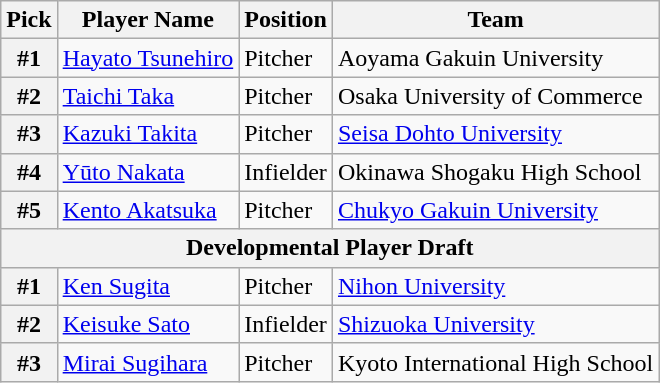<table class="wikitable">
<tr>
<th>Pick</th>
<th>Player Name</th>
<th>Position</th>
<th>Team</th>
</tr>
<tr>
<th>#1</th>
<td><a href='#'>Hayato Tsunehiro</a></td>
<td>Pitcher</td>
<td>Aoyama Gakuin University</td>
</tr>
<tr>
<th>#2</th>
<td><a href='#'>Taichi Taka</a></td>
<td>Pitcher</td>
<td>Osaka University of Commerce</td>
</tr>
<tr>
<th>#3</th>
<td><a href='#'>Kazuki Takita</a></td>
<td>Pitcher</td>
<td><a href='#'>Seisa Dohto University</a></td>
</tr>
<tr>
<th>#4</th>
<td><a href='#'>Yūto Nakata</a></td>
<td>Infielder</td>
<td>Okinawa Shogaku High School</td>
</tr>
<tr>
<th>#5</th>
<td><a href='#'>Kento Akatsuka</a></td>
<td>Pitcher</td>
<td><a href='#'>Chukyo Gakuin University</a></td>
</tr>
<tr>
<th colspan="5">Developmental Player Draft</th>
</tr>
<tr>
<th>#1</th>
<td><a href='#'>Ken Sugita</a></td>
<td>Pitcher</td>
<td><a href='#'>Nihon University</a></td>
</tr>
<tr>
<th>#2</th>
<td><a href='#'>Keisuke Sato</a></td>
<td>Infielder</td>
<td><a href='#'>Shizuoka University</a></td>
</tr>
<tr>
<th>#3</th>
<td><a href='#'>Mirai Sugihara</a></td>
<td>Pitcher</td>
<td>Kyoto International High School</td>
</tr>
</table>
